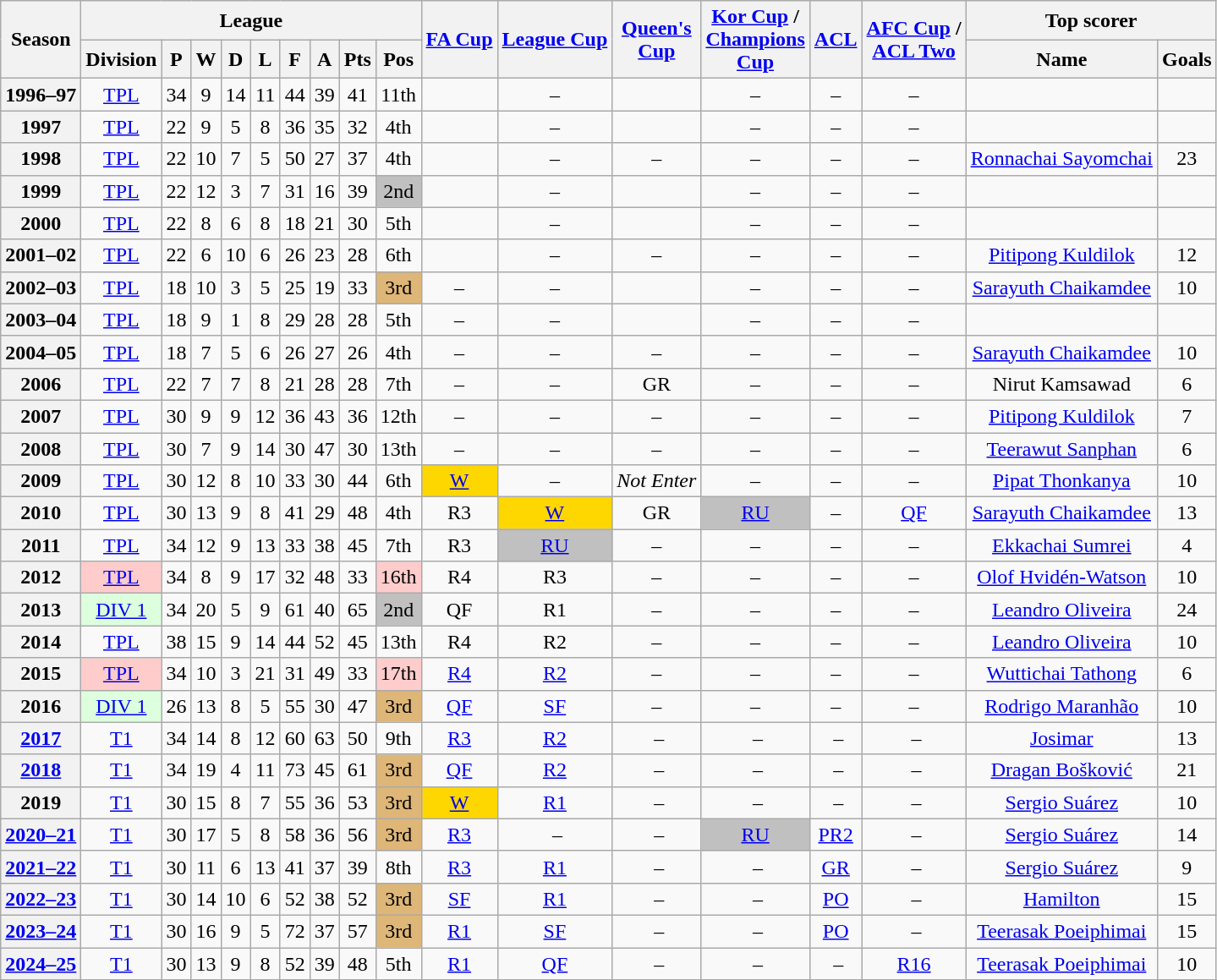<table class="wikitable" style="text-align: center">
<tr>
<th rowspan=2>Season</th>
<th colspan=9>League</th>
<th rowspan=2><a href='#'>FA Cup</a></th>
<th rowspan=2><a href='#'>League Cup</a></th>
<th rowspan=2><a href='#'>Queen's<br>Cup</a></th>
<th rowspan=2><a href='#'>Kor Cup</a> /<br><a href='#'>Champions<br>Cup</a></th>
<th rowspan=2><a href='#'>ACL</a></th>
<th rowspan=2><a href='#'>AFC Cup</a> /<br><a href='#'>ACL Two</a></th>
<th colspan=2>Top scorer</th>
</tr>
<tr>
<th>Division</th>
<th>P</th>
<th>W</th>
<th>D</th>
<th>L</th>
<th>F</th>
<th>A</th>
<th>Pts</th>
<th>Pos</th>
<th>Name</th>
<th>Goals</th>
</tr>
<tr>
<th>1996–97</th>
<td><a href='#'>TPL</a></td>
<td>34</td>
<td>9</td>
<td>14</td>
<td>11</td>
<td>44</td>
<td>39</td>
<td>41</td>
<td>11th</td>
<td></td>
<td>–</td>
<td></td>
<td>–</td>
<td>–</td>
<td>–</td>
<td></td>
<td></td>
</tr>
<tr>
<th>1997</th>
<td><a href='#'>TPL</a></td>
<td>22</td>
<td>9</td>
<td>5</td>
<td>8</td>
<td>36</td>
<td>35</td>
<td>32</td>
<td>4th</td>
<td></td>
<td>–</td>
<td></td>
<td>–</td>
<td>–</td>
<td>–</td>
<td></td>
<td></td>
</tr>
<tr>
<th>1998</th>
<td><a href='#'>TPL</a></td>
<td>22</td>
<td>10</td>
<td>7</td>
<td>5</td>
<td>50</td>
<td>27</td>
<td>37</td>
<td>4th</td>
<td></td>
<td>–</td>
<td>–</td>
<td>–</td>
<td>–</td>
<td>–</td>
<td><a href='#'>Ronnachai Sayomchai</a></td>
<td>23</td>
</tr>
<tr>
<th>1999</th>
<td><a href='#'>TPL</a></td>
<td>22</td>
<td>12</td>
<td>3</td>
<td>7</td>
<td>31</td>
<td>16</td>
<td>39</td>
<td bgcolor=silver>2nd</td>
<td></td>
<td>–</td>
<td></td>
<td>–</td>
<td>–</td>
<td>–</td>
<td></td>
<td></td>
</tr>
<tr>
<th>2000</th>
<td><a href='#'>TPL</a></td>
<td>22</td>
<td>8</td>
<td>6</td>
<td>8</td>
<td>18</td>
<td>21</td>
<td>30</td>
<td>5th</td>
<td></td>
<td>–</td>
<td></td>
<td>–</td>
<td>–</td>
<td>–</td>
<td></td>
<td></td>
</tr>
<tr>
<th>2001–02</th>
<td><a href='#'>TPL</a></td>
<td>22</td>
<td>6</td>
<td>10</td>
<td>6</td>
<td>26</td>
<td>23</td>
<td>28</td>
<td>6th</td>
<td></td>
<td>–</td>
<td>–</td>
<td>–</td>
<td>–</td>
<td>–</td>
<td><a href='#'>Pitipong Kuldilok</a></td>
<td>12</td>
</tr>
<tr>
<th>2002–03</th>
<td><a href='#'>TPL</a></td>
<td>18</td>
<td>10</td>
<td>3</td>
<td>5</td>
<td>25</td>
<td>19</td>
<td>33</td>
<td bgcolor=#deb678>3rd</td>
<td>–</td>
<td>–</td>
<td></td>
<td>–</td>
<td>–</td>
<td>–</td>
<td><a href='#'>Sarayuth Chaikamdee</a></td>
<td>10</td>
</tr>
<tr>
<th>2003–04</th>
<td><a href='#'>TPL</a></td>
<td>18</td>
<td>9</td>
<td>1</td>
<td>8</td>
<td>29</td>
<td>28</td>
<td>28</td>
<td>5th</td>
<td>–</td>
<td>–</td>
<td></td>
<td>–</td>
<td>–</td>
<td>–</td>
<td></td>
<td></td>
</tr>
<tr>
<th>2004–05</th>
<td><a href='#'>TPL</a></td>
<td>18</td>
<td>7</td>
<td>5</td>
<td>6</td>
<td>26</td>
<td>27</td>
<td>26</td>
<td>4th</td>
<td>–</td>
<td>–</td>
<td>–</td>
<td>–</td>
<td>–</td>
<td>–</td>
<td><a href='#'>Sarayuth Chaikamdee</a></td>
<td>10</td>
</tr>
<tr>
<th>2006</th>
<td><a href='#'>TPL</a></td>
<td>22</td>
<td>7</td>
<td>7</td>
<td>8</td>
<td>21</td>
<td>28</td>
<td>28</td>
<td>7th</td>
<td>–</td>
<td>–</td>
<td>GR</td>
<td>–</td>
<td>–</td>
<td>–</td>
<td>Nirut Kamsawad</td>
<td>6</td>
</tr>
<tr>
<th>2007</th>
<td><a href='#'>TPL</a></td>
<td>30</td>
<td>9</td>
<td>9</td>
<td>12</td>
<td>36</td>
<td>43</td>
<td>36</td>
<td>12th</td>
<td>–</td>
<td>–</td>
<td>–</td>
<td>–</td>
<td>–</td>
<td>–</td>
<td><a href='#'>Pitipong Kuldilok</a></td>
<td>7</td>
</tr>
<tr>
<th>2008</th>
<td><a href='#'>TPL</a></td>
<td>30</td>
<td>7</td>
<td>9</td>
<td>14</td>
<td>30</td>
<td>47</td>
<td>30</td>
<td>13th</td>
<td>–</td>
<td>–</td>
<td>–</td>
<td>–</td>
<td>–</td>
<td>–</td>
<td><a href='#'>Teerawut Sanphan</a></td>
<td>6</td>
</tr>
<tr>
<th>2009</th>
<td><a href='#'>TPL</a></td>
<td>30</td>
<td>12</td>
<td>8</td>
<td>10</td>
<td>33</td>
<td>30</td>
<td>44</td>
<td>6th</td>
<td bgcolor=gold><a href='#'>W</a></td>
<td>–</td>
<td><em>Not Enter</em></td>
<td>–</td>
<td>–</td>
<td>–</td>
<td><a href='#'>Pipat Thonkanya</a></td>
<td>10</td>
</tr>
<tr>
<th>2010</th>
<td><a href='#'>TPL</a></td>
<td>30</td>
<td>13</td>
<td>9</td>
<td>8</td>
<td>41</td>
<td>29</td>
<td>48</td>
<td>4th</td>
<td>R3</td>
<td bgcolor=gold><a href='#'>W</a></td>
<td>GR</td>
<td bgcolor=silver><a href='#'>RU</a></td>
<td>–</td>
<td><a href='#'>QF</a></td>
<td><a href='#'>Sarayuth Chaikamdee</a></td>
<td>13</td>
</tr>
<tr>
<th>2011</th>
<td><a href='#'>TPL</a></td>
<td>34</td>
<td>12</td>
<td>9</td>
<td>13</td>
<td>33</td>
<td>38</td>
<td>45</td>
<td>7th</td>
<td>R3</td>
<td bgcolor=silver><a href='#'>RU</a></td>
<td>–</td>
<td>–</td>
<td>–</td>
<td>–</td>
<td><a href='#'>Ekkachai Sumrei</a></td>
<td>4</td>
</tr>
<tr>
<th>2012</th>
<td bgcolor="#FFCCCC"><a href='#'>TPL</a></td>
<td>34</td>
<td>8</td>
<td>9</td>
<td>17</td>
<td>32</td>
<td>48</td>
<td>33</td>
<td bgcolor="#FFCCCC">16th</td>
<td>R4</td>
<td>R3</td>
<td>–</td>
<td>–</td>
<td>–</td>
<td>–</td>
<td><a href='#'>Olof Hvidén-Watson</a></td>
<td>10</td>
</tr>
<tr>
<th>2013</th>
<td bgcolor="#DDFFDD"><a href='#'>DIV 1</a></td>
<td>34</td>
<td>20</td>
<td>5</td>
<td>9</td>
<td>61</td>
<td>40</td>
<td>65</td>
<td bgcolor=silver>2nd</td>
<td>QF</td>
<td>R1</td>
<td>–</td>
<td>–</td>
<td>–</td>
<td>–</td>
<td><a href='#'>Leandro Oliveira</a></td>
<td>24</td>
</tr>
<tr>
<th>2014</th>
<td><a href='#'>TPL</a></td>
<td>38</td>
<td>15</td>
<td>9</td>
<td>14</td>
<td>44</td>
<td>52</td>
<td>45 </td>
<td>13th</td>
<td>R4</td>
<td>R2</td>
<td>–</td>
<td>–</td>
<td>–</td>
<td>–</td>
<td><a href='#'>Leandro Oliveira</a></td>
<td>10</td>
</tr>
<tr>
<th>2015</th>
<td bgcolor="#FFCCCC"><a href='#'>TPL</a></td>
<td>34</td>
<td>10</td>
<td>3</td>
<td>21</td>
<td>31</td>
<td>49</td>
<td>33</td>
<td bgcolor="#FFCCCC">17th</td>
<td><a href='#'>R4</a></td>
<td><a href='#'>R2</a></td>
<td>–</td>
<td>–</td>
<td>–</td>
<td>–</td>
<td><a href='#'>Wuttichai Tathong</a></td>
<td>6</td>
</tr>
<tr>
<th>2016</th>
<td bgcolor="#DDFFDD"><a href='#'>DIV 1</a></td>
<td>26</td>
<td>13</td>
<td>8</td>
<td>5</td>
<td>55</td>
<td>30</td>
<td>47</td>
<td bgcolor=#deb678>3rd</td>
<td><a href='#'>QF</a></td>
<td><a href='#'>SF</a></td>
<td>–</td>
<td>–</td>
<td>–</td>
<td>–</td>
<td><a href='#'>Rodrigo Maranhão</a></td>
<td>10</td>
</tr>
<tr>
<th><a href='#'>2017</a></th>
<td><a href='#'>T1</a></td>
<td>34</td>
<td>14</td>
<td>8</td>
<td>12</td>
<td>60</td>
<td>63</td>
<td>50</td>
<td>9th</td>
<td><a href='#'>R3</a></td>
<td><a href='#'>R2</a></td>
<td> –</td>
<td> –</td>
<td> –</td>
<td> –</td>
<td><a href='#'>Josimar</a></td>
<td>13</td>
</tr>
<tr>
<th><a href='#'>2018</a></th>
<td><a href='#'>T1</a></td>
<td>34</td>
<td>19</td>
<td>4</td>
<td>11</td>
<td>73</td>
<td>45</td>
<td>61</td>
<td bgcolor=#deb678>3rd</td>
<td><a href='#'>QF</a></td>
<td><a href='#'>R2</a></td>
<td> –</td>
<td> –</td>
<td> –</td>
<td> –</td>
<td><a href='#'>Dragan Bošković</a></td>
<td>21</td>
</tr>
<tr>
<th>2019</th>
<td><a href='#'>T1</a></td>
<td>30</td>
<td>15</td>
<td>8</td>
<td>7</td>
<td>55</td>
<td>36</td>
<td>53</td>
<td bgcolor=#deb678>3rd</td>
<td bgcolor=gold><a href='#'>W</a></td>
<td><a href='#'>R1</a></td>
<td> –</td>
<td> –</td>
<td> –</td>
<td> –</td>
<td><a href='#'>Sergio Suárez</a></td>
<td>10</td>
</tr>
<tr>
<th><a href='#'>2020–21</a></th>
<td><a href='#'>T1</a></td>
<td>30</td>
<td>17</td>
<td>5</td>
<td>8</td>
<td>58</td>
<td>36</td>
<td>56</td>
<td bgcolor="#deb678">3rd</td>
<td><a href='#'>R3</a></td>
<td> –</td>
<td> –</td>
<td bgcolor=silver><a href='#'>RU</a></td>
<td><a href='#'>PR2</a></td>
<td> –</td>
<td><a href='#'>Sergio Suárez</a></td>
<td>14</td>
</tr>
<tr>
<th><a href='#'>2021–22</a></th>
<td><a href='#'>T1</a></td>
<td>30</td>
<td>11</td>
<td>6</td>
<td>13</td>
<td>41</td>
<td>37</td>
<td>39</td>
<td>8th</td>
<td><a href='#'>R3</a></td>
<td><a href='#'>R1</a></td>
<td> –</td>
<td> –</td>
<td><a href='#'>GR</a></td>
<td> –</td>
<td><a href='#'>Sergio Suárez</a></td>
<td>9</td>
</tr>
<tr>
<th><a href='#'>2022–23</a></th>
<td><a href='#'>T1</a></td>
<td>30</td>
<td>14</td>
<td>10</td>
<td>6</td>
<td>52</td>
<td>38</td>
<td>52</td>
<td bgcolor="#deb678">3rd</td>
<td><a href='#'>SF</a></td>
<td><a href='#'>R1</a></td>
<td> –</td>
<td> –</td>
<td><a href='#'>PO</a></td>
<td> –</td>
<td><a href='#'>Hamilton</a></td>
<td>15</td>
</tr>
<tr>
<th><a href='#'>2023–24</a></th>
<td><a href='#'>T1</a></td>
<td>30</td>
<td>16</td>
<td>9</td>
<td>5</td>
<td>72</td>
<td>37</td>
<td>57</td>
<td bgcolor="#deb678">3rd</td>
<td><a href='#'>R1</a></td>
<td><a href='#'>SF</a></td>
<td> –</td>
<td> –</td>
<td><a href='#'>PO</a></td>
<td> –</td>
<td><a href='#'>Teerasak Poeiphimai</a></td>
<td>15</td>
</tr>
<tr>
<th><a href='#'>2024–25</a></th>
<td><a href='#'>T1</a></td>
<td>30</td>
<td>13</td>
<td>9</td>
<td>8</td>
<td>52</td>
<td>39</td>
<td>48</td>
<td>5th</td>
<td><a href='#'>R1</a></td>
<td><a href='#'>QF</a></td>
<td> –</td>
<td> –</td>
<td> –</td>
<td><a href='#'>R16</a></td>
<td><a href='#'>Teerasak Poeiphimai</a></td>
<td>10</td>
</tr>
<tr>
</tr>
</table>
